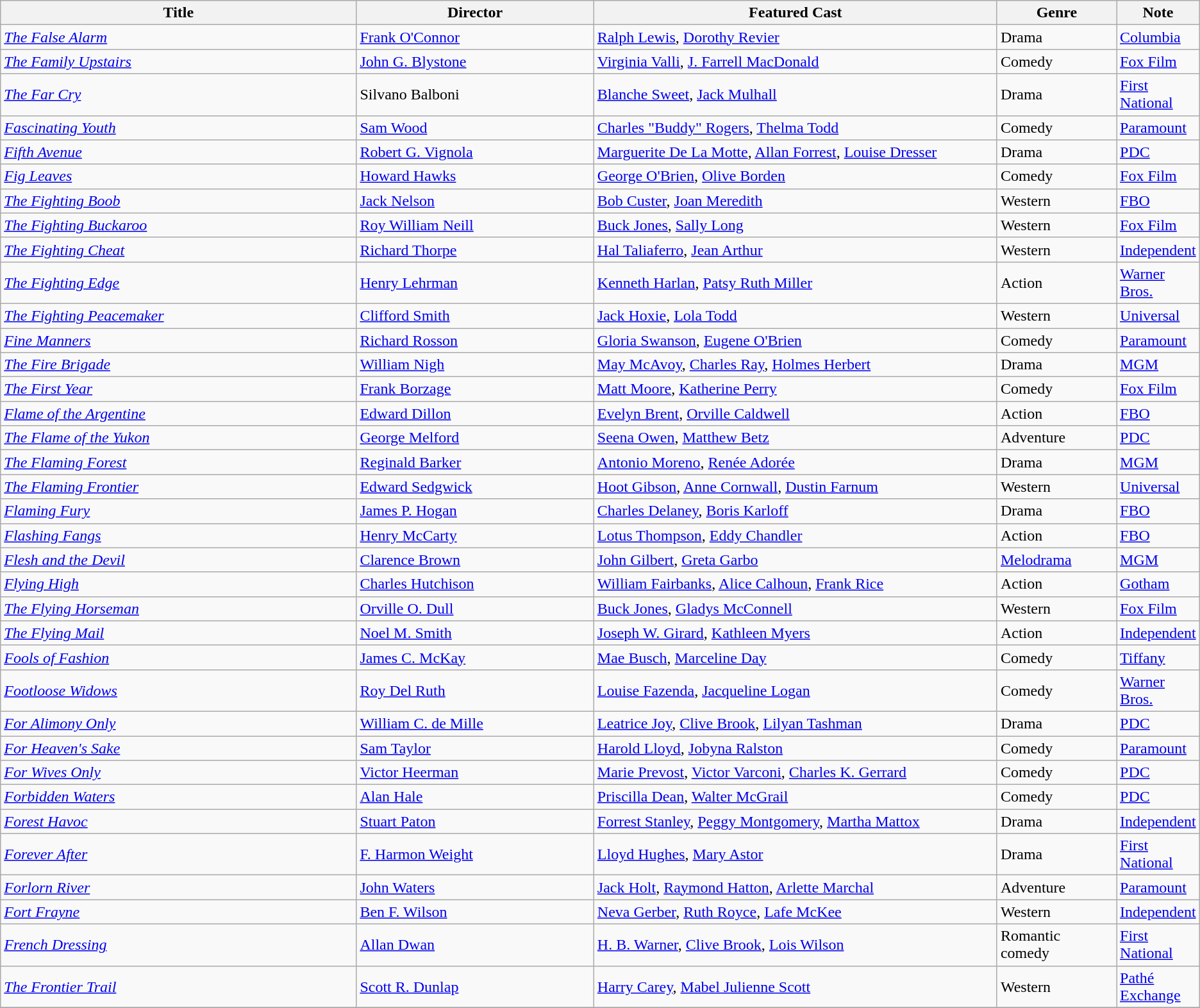<table class="wikitable">
<tr>
<th style="width:30%;">Title</th>
<th style="width:20%;">Director</th>
<th style="width:34%;">Featured Cast</th>
<th style="width:10%;">Genre</th>
<th style="width:10%;">Note</th>
</tr>
<tr>
<td><em><a href='#'>The False Alarm</a></em></td>
<td><a href='#'>Frank O'Connor</a></td>
<td><a href='#'>Ralph Lewis</a>, <a href='#'>Dorothy Revier</a></td>
<td>Drama</td>
<td><a href='#'>Columbia</a></td>
</tr>
<tr>
<td><em><a href='#'>The Family Upstairs</a></em></td>
<td><a href='#'>John G. Blystone</a></td>
<td><a href='#'>Virginia Valli</a>, <a href='#'>J. Farrell MacDonald</a></td>
<td>Comedy</td>
<td><a href='#'>Fox Film</a></td>
</tr>
<tr>
<td><em><a href='#'>The Far Cry</a></em></td>
<td>Silvano Balboni</td>
<td><a href='#'>Blanche Sweet</a>, <a href='#'>Jack Mulhall</a></td>
<td>Drama</td>
<td><a href='#'>First National</a></td>
</tr>
<tr>
<td><em><a href='#'>Fascinating Youth</a></em></td>
<td><a href='#'>Sam Wood</a></td>
<td><a href='#'>Charles "Buddy" Rogers</a>, <a href='#'>Thelma Todd</a></td>
<td>Comedy</td>
<td><a href='#'>Paramount</a></td>
</tr>
<tr>
<td><em><a href='#'>Fifth Avenue</a></em></td>
<td><a href='#'>Robert G. Vignola</a></td>
<td><a href='#'>Marguerite De La Motte</a>, <a href='#'>Allan Forrest</a>, <a href='#'>Louise Dresser</a></td>
<td>Drama</td>
<td><a href='#'>PDC</a></td>
</tr>
<tr>
<td><em><a href='#'>Fig Leaves</a></em></td>
<td><a href='#'>Howard Hawks</a></td>
<td><a href='#'>George O'Brien</a>, <a href='#'>Olive Borden</a></td>
<td>Comedy</td>
<td><a href='#'>Fox Film</a></td>
</tr>
<tr>
<td><em><a href='#'>The Fighting Boob</a></em></td>
<td><a href='#'>Jack Nelson</a></td>
<td><a href='#'>Bob Custer</a>, <a href='#'>Joan Meredith</a></td>
<td>Western</td>
<td><a href='#'>FBO</a></td>
</tr>
<tr>
<td><em><a href='#'>The Fighting Buckaroo</a></em></td>
<td><a href='#'>Roy William Neill</a></td>
<td><a href='#'>Buck Jones</a>, <a href='#'>Sally Long</a></td>
<td>Western</td>
<td><a href='#'>Fox Film</a></td>
</tr>
<tr>
<td><em><a href='#'>The Fighting Cheat</a></em></td>
<td><a href='#'>Richard Thorpe</a></td>
<td><a href='#'>Hal Taliaferro</a>, <a href='#'>Jean Arthur</a></td>
<td>Western</td>
<td><a href='#'>Independent</a></td>
</tr>
<tr>
<td><em><a href='#'>The Fighting Edge</a></em></td>
<td><a href='#'>Henry Lehrman</a></td>
<td><a href='#'>Kenneth Harlan</a>, <a href='#'>Patsy Ruth Miller</a></td>
<td>Action</td>
<td><a href='#'>Warner Bros.</a></td>
</tr>
<tr>
<td><em><a href='#'>The Fighting Peacemaker</a></em></td>
<td><a href='#'>Clifford Smith</a></td>
<td><a href='#'>Jack Hoxie</a>, <a href='#'>Lola Todd</a></td>
<td>Western</td>
<td><a href='#'>Universal</a></td>
</tr>
<tr>
<td><em><a href='#'>Fine Manners</a></em></td>
<td><a href='#'>Richard Rosson</a></td>
<td><a href='#'>Gloria Swanson</a>, <a href='#'>Eugene O'Brien</a></td>
<td>Comedy</td>
<td><a href='#'>Paramount</a></td>
</tr>
<tr>
<td><em><a href='#'>The Fire Brigade</a></em></td>
<td><a href='#'>William Nigh</a></td>
<td><a href='#'>May McAvoy</a>, <a href='#'>Charles Ray</a>, <a href='#'>Holmes Herbert</a></td>
<td>Drama</td>
<td><a href='#'>MGM</a></td>
</tr>
<tr>
<td><em><a href='#'>The First Year</a></em></td>
<td><a href='#'>Frank Borzage</a></td>
<td><a href='#'>Matt Moore</a>, <a href='#'>Katherine Perry</a></td>
<td>Comedy</td>
<td><a href='#'>Fox Film</a></td>
</tr>
<tr>
<td><em><a href='#'>Flame of the Argentine</a></em></td>
<td><a href='#'>Edward Dillon</a></td>
<td><a href='#'>Evelyn Brent</a>, <a href='#'>Orville Caldwell</a></td>
<td>Action</td>
<td><a href='#'>FBO</a></td>
</tr>
<tr>
<td><em><a href='#'>The Flame of the Yukon</a></em></td>
<td><a href='#'>George Melford</a></td>
<td><a href='#'>Seena Owen</a>, <a href='#'>Matthew Betz</a></td>
<td>Adventure</td>
<td><a href='#'>PDC</a></td>
</tr>
<tr>
<td><em><a href='#'>The Flaming Forest</a></em></td>
<td><a href='#'>Reginald Barker</a></td>
<td><a href='#'>Antonio Moreno</a>, <a href='#'>Renée Adorée</a></td>
<td>Drama</td>
<td><a href='#'>MGM</a></td>
</tr>
<tr>
<td><em><a href='#'>The Flaming Frontier</a></em></td>
<td><a href='#'>Edward Sedgwick</a></td>
<td><a href='#'>Hoot Gibson</a>, <a href='#'>Anne Cornwall</a>, <a href='#'>Dustin Farnum</a></td>
<td>Western</td>
<td><a href='#'>Universal</a></td>
</tr>
<tr>
<td><em><a href='#'>Flaming Fury</a></em></td>
<td><a href='#'>James P. Hogan</a></td>
<td><a href='#'>Charles Delaney</a>, <a href='#'>Boris Karloff</a></td>
<td>Drama</td>
<td><a href='#'>FBO</a></td>
</tr>
<tr>
<td><em><a href='#'>Flashing Fangs</a></em></td>
<td><a href='#'>Henry McCarty</a></td>
<td><a href='#'>Lotus Thompson</a>, <a href='#'>Eddy Chandler</a></td>
<td>Action</td>
<td><a href='#'>FBO</a></td>
</tr>
<tr>
<td><em><a href='#'>Flesh and the Devil</a></em></td>
<td><a href='#'>Clarence Brown</a></td>
<td><a href='#'>John Gilbert</a>, <a href='#'>Greta Garbo</a></td>
<td><a href='#'>Melodrama</a></td>
<td><a href='#'>MGM</a></td>
</tr>
<tr>
<td><em><a href='#'>Flying High</a></em></td>
<td><a href='#'>Charles Hutchison</a></td>
<td><a href='#'>William Fairbanks</a>, <a href='#'>Alice Calhoun</a>, <a href='#'>Frank Rice</a></td>
<td>Action</td>
<td><a href='#'>Gotham</a></td>
</tr>
<tr>
<td><em><a href='#'>The Flying Horseman</a></em></td>
<td><a href='#'>Orville O. Dull</a></td>
<td><a href='#'>Buck Jones</a>, <a href='#'>Gladys McConnell</a></td>
<td>Western</td>
<td><a href='#'>Fox Film</a></td>
</tr>
<tr>
<td><em><a href='#'>The Flying Mail</a></em></td>
<td><a href='#'>Noel M. Smith</a></td>
<td><a href='#'>Joseph W. Girard</a>, <a href='#'>Kathleen Myers</a></td>
<td>Action</td>
<td><a href='#'>Independent</a></td>
</tr>
<tr>
<td><em><a href='#'>Fools of Fashion</a></em></td>
<td><a href='#'>James C. McKay</a></td>
<td><a href='#'>Mae Busch</a>, <a href='#'>Marceline Day</a></td>
<td>Comedy</td>
<td><a href='#'>Tiffany</a></td>
</tr>
<tr>
<td><em><a href='#'>Footloose Widows</a></em></td>
<td><a href='#'>Roy Del Ruth</a></td>
<td><a href='#'>Louise Fazenda</a>, <a href='#'>Jacqueline Logan</a></td>
<td>Comedy</td>
<td><a href='#'>Warner Bros.</a></td>
</tr>
<tr>
<td><em><a href='#'>For Alimony Only</a></em></td>
<td><a href='#'>William C. de Mille</a></td>
<td><a href='#'>Leatrice Joy</a>, <a href='#'>Clive Brook</a>, <a href='#'>Lilyan Tashman</a></td>
<td>Drama</td>
<td><a href='#'>PDC</a></td>
</tr>
<tr>
<td><em><a href='#'>For Heaven's Sake</a></em></td>
<td><a href='#'>Sam Taylor</a></td>
<td><a href='#'>Harold Lloyd</a>, <a href='#'>Jobyna Ralston</a></td>
<td>Comedy</td>
<td><a href='#'>Paramount</a></td>
</tr>
<tr>
<td><em><a href='#'>For Wives Only</a></em></td>
<td><a href='#'>Victor Heerman</a></td>
<td><a href='#'>Marie Prevost</a>, <a href='#'>Victor Varconi</a>, <a href='#'>Charles K. Gerrard</a></td>
<td>Comedy</td>
<td><a href='#'>PDC</a></td>
</tr>
<tr>
<td><em><a href='#'>Forbidden Waters</a></em></td>
<td><a href='#'>Alan Hale</a></td>
<td><a href='#'>Priscilla Dean</a>, <a href='#'>Walter McGrail</a></td>
<td>Comedy</td>
<td><a href='#'>PDC</a></td>
</tr>
<tr>
<td><em><a href='#'>Forest Havoc</a></em></td>
<td><a href='#'>Stuart Paton</a></td>
<td><a href='#'>Forrest Stanley</a>, <a href='#'>Peggy Montgomery</a>, <a href='#'>Martha Mattox</a></td>
<td>Drama</td>
<td><a href='#'>Independent</a></td>
</tr>
<tr>
<td><em><a href='#'>Forever After</a></em></td>
<td><a href='#'>F. Harmon Weight</a></td>
<td><a href='#'>Lloyd Hughes</a>, <a href='#'>Mary Astor</a></td>
<td>Drama</td>
<td><a href='#'>First National</a></td>
</tr>
<tr>
<td><em><a href='#'>Forlorn River</a></em></td>
<td><a href='#'>John Waters</a></td>
<td><a href='#'>Jack Holt</a>, <a href='#'>Raymond Hatton</a>, <a href='#'>Arlette Marchal</a></td>
<td>Adventure</td>
<td><a href='#'>Paramount</a></td>
</tr>
<tr>
<td><em><a href='#'>Fort Frayne</a></em></td>
<td><a href='#'>Ben F. Wilson</a></td>
<td><a href='#'>Neva Gerber</a>, <a href='#'>Ruth Royce</a>, <a href='#'>Lafe McKee</a></td>
<td>Western</td>
<td><a href='#'>Independent</a></td>
</tr>
<tr>
<td><em><a href='#'>French Dressing</a></em></td>
<td><a href='#'>Allan Dwan</a></td>
<td><a href='#'>H. B. Warner</a>, <a href='#'>Clive Brook</a>, <a href='#'>Lois Wilson</a></td>
<td>Romantic comedy</td>
<td><a href='#'>First National</a></td>
</tr>
<tr>
<td><em><a href='#'>The Frontier Trail</a></em></td>
<td><a href='#'>Scott R. Dunlap</a></td>
<td><a href='#'>Harry Carey</a>, <a href='#'>Mabel Julienne Scott</a></td>
<td>Western</td>
<td><a href='#'>Pathé Exchange</a></td>
</tr>
<tr>
</tr>
</table>
